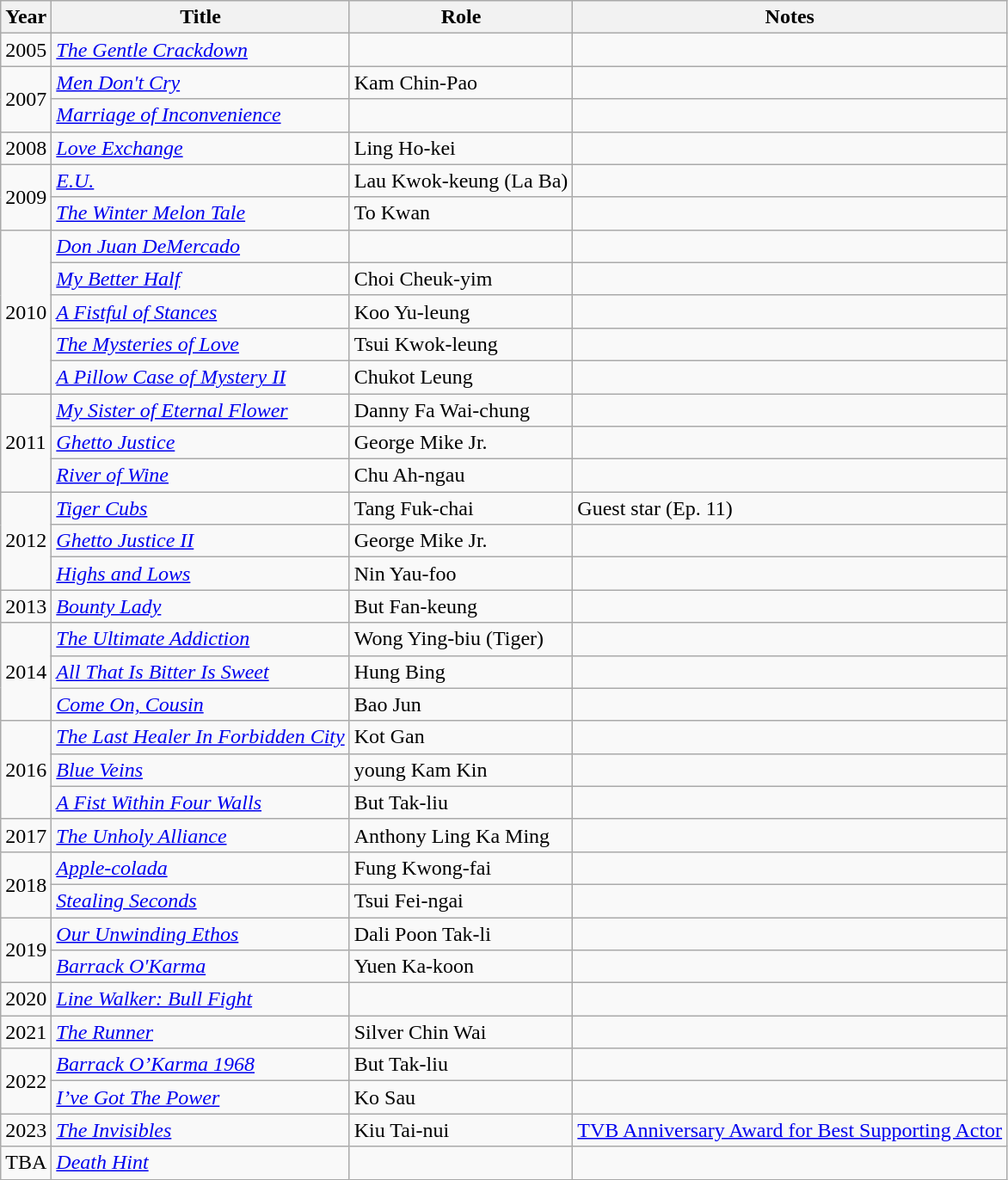<table class="wikitable sortable">
<tr>
<th>Year</th>
<th>Title</th>
<th>Role</th>
<th>Notes</th>
</tr>
<tr>
<td>2005</td>
<td><em><a href='#'>The Gentle Crackdown</a></em></td>
<td></td>
<td></td>
</tr>
<tr>
<td rowspan="2">2007</td>
<td><em><a href='#'>Men Don't Cry</a></em></td>
<td>Kam Chin-Pao</td>
<td></td>
</tr>
<tr>
<td><em><a href='#'>Marriage of Inconvenience</a></em></td>
<td></td>
<td></td>
</tr>
<tr>
<td>2008</td>
<td><em><a href='#'>Love Exchange</a></em></td>
<td>Ling Ho-kei</td>
<td></td>
</tr>
<tr>
<td rowspan="2">2009</td>
<td><em><a href='#'>E.U.</a></em></td>
<td>Lau Kwok-keung (La Ba)</td>
<td></td>
</tr>
<tr>
<td><em><a href='#'>The Winter Melon Tale</a></em></td>
<td>To Kwan</td>
<td></td>
</tr>
<tr>
<td rowspan="5">2010</td>
<td><em><a href='#'>Don Juan DeMercado</a></em></td>
<td></td>
<td></td>
</tr>
<tr>
<td><em><a href='#'>My Better Half</a></em></td>
<td>Choi Cheuk-yim</td>
<td></td>
</tr>
<tr>
<td><em><a href='#'>A Fistful of Stances</a></em></td>
<td>Koo Yu-leung</td>
<td></td>
</tr>
<tr>
<td><em><a href='#'>The Mysteries of Love</a></em></td>
<td>Tsui Kwok-leung</td>
<td></td>
</tr>
<tr>
<td><em><a href='#'>A Pillow Case of Mystery II</a></em></td>
<td>Chukot Leung</td>
<td></td>
</tr>
<tr>
<td rowspan="3">2011</td>
<td><em><a href='#'>My Sister of Eternal Flower</a></em></td>
<td>Danny Fa Wai-chung</td>
<td></td>
</tr>
<tr>
<td><em><a href='#'>Ghetto Justice</a></em></td>
<td>George Mike Jr.</td>
<td></td>
</tr>
<tr>
<td><em><a href='#'>River of Wine</a></em></td>
<td>Chu Ah-ngau</td>
<td></td>
</tr>
<tr>
<td rowspan="3">2012</td>
<td><em><a href='#'>Tiger Cubs</a></em></td>
<td>Tang Fuk-chai</td>
<td>Guest star (Ep. 11)</td>
</tr>
<tr>
<td><em><a href='#'>Ghetto Justice II</a></em></td>
<td>George Mike Jr.</td>
<td></td>
</tr>
<tr>
<td><em><a href='#'>Highs and Lows</a></em></td>
<td>Nin Yau-foo</td>
<td></td>
</tr>
<tr>
<td>2013</td>
<td><em><a href='#'>Bounty Lady</a></em></td>
<td>But Fan-keung</td>
<td></td>
</tr>
<tr>
<td rowspan="3">2014</td>
<td><em><a href='#'>The Ultimate Addiction</a></em></td>
<td>Wong Ying-biu (Tiger)</td>
<td></td>
</tr>
<tr>
<td><em><a href='#'>All That Is Bitter Is Sweet</a></em></td>
<td>Hung Bing</td>
<td></td>
</tr>
<tr>
<td><em><a href='#'>Come On, Cousin</a></em></td>
<td>Bao Jun</td>
<td></td>
</tr>
<tr>
<td rowspan="3">2016</td>
<td><em><a href='#'>The Last Healer In Forbidden City</a></em></td>
<td>Kot Gan</td>
<td></td>
</tr>
<tr>
<td><em><a href='#'>Blue Veins</a></em></td>
<td>young Kam Kin</td>
<td></td>
</tr>
<tr>
<td><em><a href='#'>A Fist Within Four Walls</a></em></td>
<td>But Tak-liu</td>
<td></td>
</tr>
<tr>
<td rowspan=1>2017</td>
<td><em><a href='#'>The Unholy Alliance</a></em></td>
<td>Anthony Ling Ka Ming</td>
<td></td>
</tr>
<tr>
<td rowspan="2">2018</td>
<td><em><a href='#'>Apple-colada</a></em></td>
<td>Fung Kwong-fai</td>
<td></td>
</tr>
<tr>
<td><em><a href='#'>Stealing Seconds</a></em></td>
<td>Tsui Fei-ngai</td>
<td></td>
</tr>
<tr>
<td rowspan=2>2019</td>
<td><em><a href='#'>Our Unwinding Ethos</a></em></td>
<td>Dali Poon Tak-li</td>
<td></td>
</tr>
<tr>
<td><em><a href='#'>Barrack O'Karma</a></em></td>
<td>Yuen Ka-koon</td>
<td></td>
</tr>
<tr>
<td>2020</td>
<td><em><a href='#'>Line Walker: Bull Fight</a></em></td>
<td></td>
<td></td>
</tr>
<tr>
<td>2021</td>
<td><em><a href='#'>The Runner</a></em></td>
<td>Silver Chin Wai</td>
<td></td>
</tr>
<tr>
<td rowspan=2>2022</td>
<td><em><a href='#'>Barrack O’Karma 1968</a></em></td>
<td>But Tak-liu</td>
<td></td>
</tr>
<tr>
<td><em><a href='#'>I’ve Got The Power</a></em></td>
<td>Ko Sau</td>
<td></td>
</tr>
<tr>
<td>2023</td>
<td><em><a href='#'>The Invisibles</a></em></td>
<td>Kiu Tai-nui</td>
<td><a href='#'>TVB Anniversary Award for Best Supporting Actor</a></td>
</tr>
<tr>
<td>TBA</td>
<td><em><a href='#'>Death Hint</a></em></td>
<td></td>
<td></td>
</tr>
</table>
